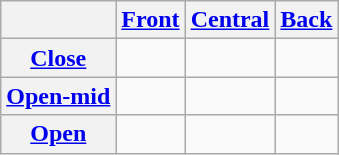<table class="wikitable" style="text-align: center;">
<tr>
<th></th>
<th><a href='#'>Front</a></th>
<th><a href='#'>Central</a></th>
<th><a href='#'>Back</a></th>
</tr>
<tr>
<th><a href='#'>Close</a></th>
<td></td>
<td></td>
<td></td>
</tr>
<tr>
<th><a href='#'>Open-mid</a></th>
<td></td>
<td></td>
<td></td>
</tr>
<tr>
<th><a href='#'>Open</a></th>
<td></td>
<td></td>
<td></td>
</tr>
</table>
